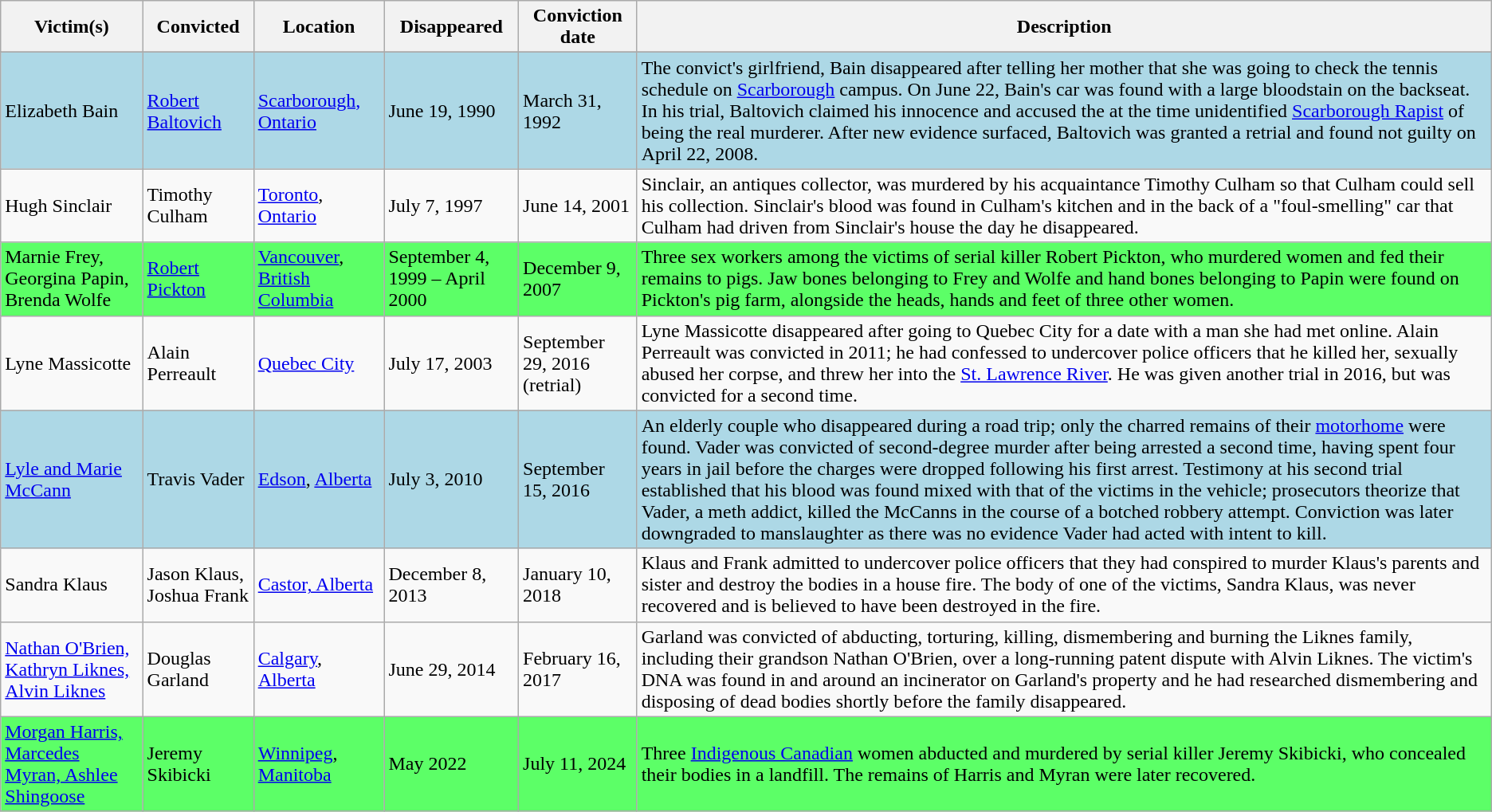<table class="wikitable sortable">
<tr>
<th scope="col">Victim(s)</th>
<th scope="col">Convicted</th>
<th scope="col">Location</th>
<th scope="col">Disappeared</th>
<th scope="col">Conviction date</th>
<th scope="col">Description</th>
</tr>
<tr>
</tr>
<tr style="background:lightblue;">
<td>Elizabeth Bain</td>
<td><a href='#'>Robert Baltovich</a></td>
<td><a href='#'>Scarborough, Ontario</a></td>
<td>June 19, 1990</td>
<td>March 31, 1992</td>
<td>The convict's girlfriend, Bain disappeared after telling her mother that she was going to check the tennis schedule on <a href='#'>Scarborough</a> campus. On June 22, Bain's car was found with a large bloodstain on the backseat. In his trial, Baltovich claimed his innocence and accused the at the time unidentified <a href='#'>Scarborough Rapist</a> of being the real murderer. After new evidence surfaced, Baltovich was granted a retrial and found not guilty on April 22, 2008.</td>
</tr>
<tr>
<td>Hugh Sinclair</td>
<td>Timothy Culham</td>
<td><a href='#'>Toronto</a>, <a href='#'>Ontario</a></td>
<td>July 7, 1997</td>
<td>June 14, 2001</td>
<td>Sinclair, an antiques collector, was murdered by his acquaintance Timothy Culham so that Culham could sell his collection. Sinclair's blood was found in Culham's kitchen and in the back of a "foul-smelling" car that Culham had driven from Sinclair's house the day he disappeared.</td>
</tr>
<tr style="background:#5CFF67;">
<td>Marnie Frey, Georgina Papin, Brenda Wolfe</td>
<td><a href='#'>Robert Pickton</a></td>
<td><a href='#'>Vancouver</a>, <a href='#'>British Columbia</a></td>
<td>September 4, 1999 – April 2000</td>
<td>December 9, 2007</td>
<td>Three sex workers among the victims of serial killer Robert Pickton, who murdered women and fed their remains to pigs. Jaw bones belonging to Frey and Wolfe and hand bones belonging to Papin were found on Pickton's pig farm, alongside the heads, hands and feet of three other women.</td>
</tr>
<tr>
<td>Lyne Massicotte</td>
<td>Alain Perreault</td>
<td><a href='#'>Quebec City</a></td>
<td>July 17, 2003</td>
<td>September 29, 2016 (retrial)</td>
<td>Lyne Massicotte disappeared after going to Quebec City for a date with a man she had met online. Alain Perreault was convicted in 2011; he had confessed to undercover police officers that he killed her, sexually abused her corpse, and threw her into the <a href='#'>St. Lawrence River</a>. He was given another trial in 2016, but was convicted for a second time.</td>
</tr>
<tr style="background:lightblue">
<td><a href='#'>Lyle and Marie McCann</a></td>
<td>Travis Vader</td>
<td><a href='#'>Edson</a>, <a href='#'>Alberta</a></td>
<td>July 3, 2010</td>
<td>September 15, 2016</td>
<td>An elderly couple who disappeared during a road trip; only the charred remains of their <a href='#'>motorhome</a> were found. Vader was convicted of second-degree murder after being arrested a second time, having spent four years in jail before the charges were dropped following his first arrest. Testimony at his second trial established that his blood was found mixed with that of the victims in the vehicle; prosecutors theorize that Vader, a meth addict, killed the McCanns in the course of a botched robbery attempt. Conviction was later downgraded to manslaughter as there was no evidence Vader had acted with intent to kill.</td>
</tr>
<tr>
<td>Sandra Klaus</td>
<td>Jason Klaus, Joshua Frank</td>
<td><a href='#'>Castor, Alberta</a></td>
<td>December 8, 2013</td>
<td>January 10, 2018</td>
<td>Klaus and Frank admitted to undercover police officers that they had conspired to murder Klaus's parents and sister and destroy the bodies in a house fire. The body of one of the victims, Sandra Klaus, was never recovered and is believed to have been destroyed in the fire.</td>
</tr>
<tr>
<td><a href='#'>Nathan O'Brien, Kathryn Liknes, Alvin Liknes</a></td>
<td>Douglas Garland</td>
<td><a href='#'>Calgary</a>, <a href='#'>Alberta</a></td>
<td>June 29, 2014</td>
<td>February 16, 2017</td>
<td>Garland was convicted of abducting, torturing, killing, dismembering and burning the Liknes family, including their grandson Nathan O'Brien, over a long-running patent dispute with Alvin Liknes. The victim's DNA was found in and around an incinerator on Garland's property and he had researched dismembering and disposing of dead bodies shortly before the family disappeared.</td>
</tr>
<tr style="background:#5CFF67;">
<td><a href='#'>Morgan Harris, Marcedes Myran, Ashlee Shingoose</a></td>
<td>Jeremy Skibicki</td>
<td><a href='#'>Winnipeg</a>, <a href='#'>Manitoba</a></td>
<td>May 2022</td>
<td>July 11, 2024</td>
<td>Three <a href='#'>Indigenous Canadian</a> women abducted and murdered by serial killer Jeremy Skibicki, who concealed their bodies in a landfill. The remains of Harris and Myran were later recovered.</td>
</tr>
</table>
